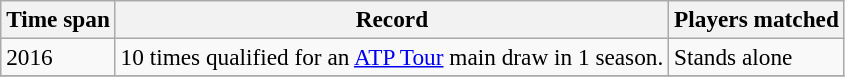<table class="wikitable" style=font-size:97%>
<tr>
<th>Time span</th>
<th>Record</th>
<th>Players matched</th>
</tr>
<tr>
<td>2016</td>
<td>10 times qualified for an <a href='#'>ATP Tour</a> main draw in 1 season.</td>
<td>Stands alone</td>
</tr>
<tr>
</tr>
</table>
